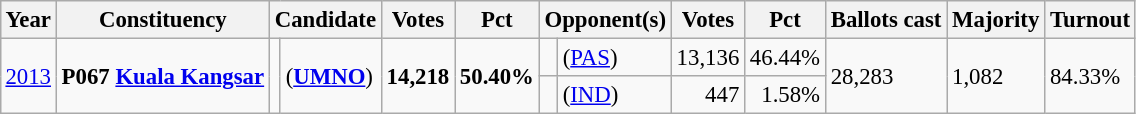<table class="wikitable" style="margin:0.5em ; font-size:95%">
<tr>
<th>Year</th>
<th>Constituency</th>
<th colspan=2>Candidate</th>
<th>Votes</th>
<th>Pct</th>
<th colspan=2>Opponent(s)</th>
<th>Votes</th>
<th>Pct</th>
<th>Ballots cast</th>
<th>Majority</th>
<th>Turnout</th>
</tr>
<tr>
<td rowspan=2><a href='#'>2013</a></td>
<td rowspan="2"><strong>P067 <a href='#'>Kuala Kangsar</a></strong></td>
<td rowspan=2 ></td>
<td rowspan=2> (<a href='#'><strong>UMNO</strong></a>)</td>
<td rowspan=2 align="right"><strong>14,218</strong></td>
<td rowspan=2><strong>50.40%</strong></td>
<td></td>
<td> (<a href='#'>PAS</a>)</td>
<td align="right">13,136</td>
<td>46.44%</td>
<td rowspan=2>28,283</td>
<td rowspan=2>1,082</td>
<td rowspan=2>84.33%</td>
</tr>
<tr>
<td></td>
<td> (<a href='#'>IND</a>)</td>
<td align="right">447</td>
<td align="right">1.58%</td>
</tr>
</table>
